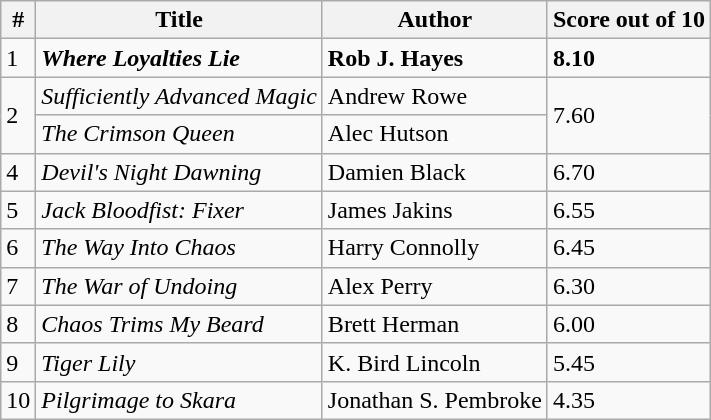<table class="wikitable">
<tr>
<th>#</th>
<th>Title</th>
<th>Author</th>
<th>Score out of 10</th>
</tr>
<tr>
<td>1</td>
<td><strong><em>Where Loyalties Lie</em></strong></td>
<td><strong>Rob J. Hayes</strong></td>
<td><strong>8.10</strong></td>
</tr>
<tr>
<td rowspan=2>2</td>
<td><em>Sufficiently Advanced Magic</em></td>
<td>Andrew Rowe</td>
<td rowspan=2>7.60</td>
</tr>
<tr>
<td><em>The Crimson Queen</em></td>
<td>Alec Hutson</td>
</tr>
<tr>
<td>4</td>
<td><em>Devil's Night Dawning</em></td>
<td>Damien Black</td>
<td>6.70</td>
</tr>
<tr>
<td>5</td>
<td><em>Jack Bloodfist: Fixer</em></td>
<td>James Jakins</td>
<td>6.55</td>
</tr>
<tr>
<td>6</td>
<td><em>The Way Into Chaos</em></td>
<td>Harry Connolly</td>
<td>6.45</td>
</tr>
<tr>
<td>7</td>
<td><em>The War of Undoing</em></td>
<td>Alex Perry</td>
<td>6.30</td>
</tr>
<tr>
<td>8</td>
<td><em>Chaos Trims My Beard</em></td>
<td>Brett Herman</td>
<td>6.00</td>
</tr>
<tr>
<td>9</td>
<td><em>Tiger Lily</em></td>
<td>K. Bird Lincoln</td>
<td>5.45</td>
</tr>
<tr>
<td>10</td>
<td><em>Pilgrimage to Skara</em></td>
<td>Jonathan S. Pembroke</td>
<td>4.35</td>
</tr>
</table>
